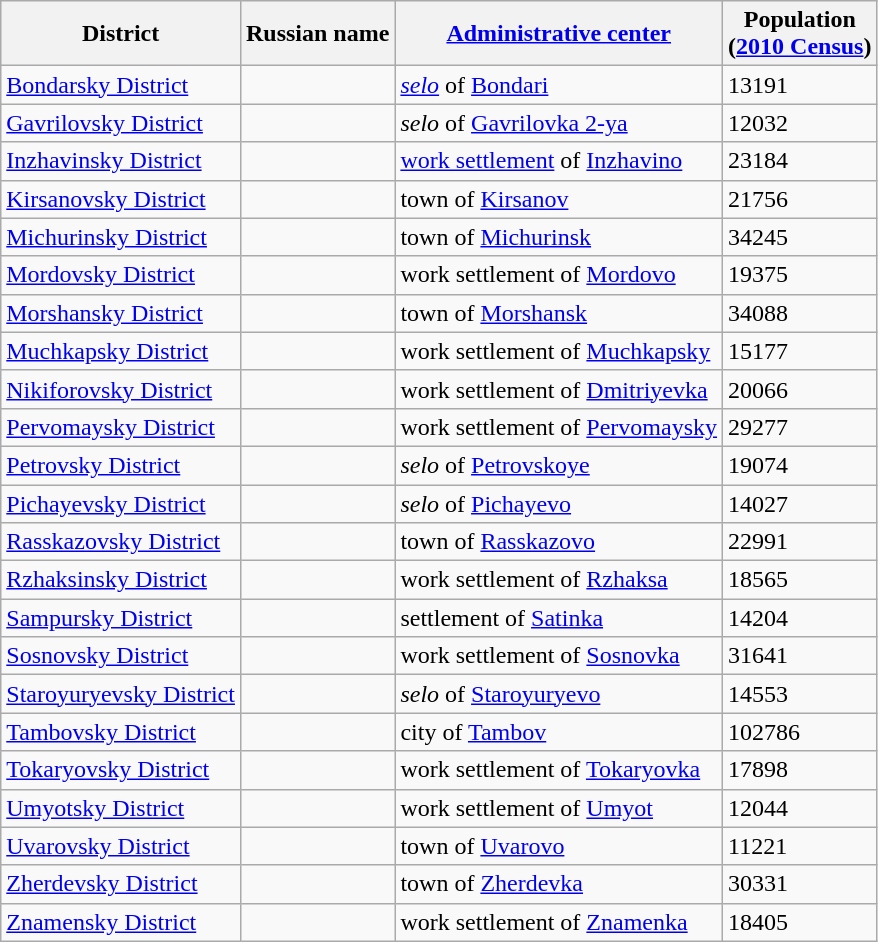<table class="wikitable sortable">
<tr>
<th>District</th>
<th>Russian name</th>
<th><a href='#'>Administrative center</a></th>
<th>Population<br>(<a href='#'>2010 Census</a>)</th>
</tr>
<tr>
<td><a href='#'>Bondarsky District</a></td>
<td></td>
<td><em><a href='#'>selo</a></em> of <a href='#'>Bondari</a></td>
<td>13191</td>
</tr>
<tr>
<td><a href='#'>Gavrilovsky District</a></td>
<td></td>
<td><em>selo</em> of <a href='#'>Gavrilovka 2-ya</a></td>
<td>12032</td>
</tr>
<tr>
<td><a href='#'>Inzhavinsky District</a></td>
<td></td>
<td><a href='#'>work settlement</a> of <a href='#'>Inzhavino</a></td>
<td>23184</td>
</tr>
<tr>
<td><a href='#'>Kirsanovsky District</a></td>
<td></td>
<td>town of <a href='#'>Kirsanov</a></td>
<td>21756</td>
</tr>
<tr>
<td><a href='#'>Michurinsky District</a></td>
<td></td>
<td>town of <a href='#'>Michurinsk</a></td>
<td>34245</td>
</tr>
<tr>
<td><a href='#'>Mordovsky District</a></td>
<td></td>
<td>work settlement of <a href='#'>Mordovo</a></td>
<td>19375</td>
</tr>
<tr>
<td><a href='#'>Morshansky District</a></td>
<td></td>
<td>town of <a href='#'>Morshansk</a></td>
<td>34088</td>
</tr>
<tr>
<td><a href='#'>Muchkapsky District</a></td>
<td></td>
<td>work settlement of <a href='#'>Muchkapsky</a></td>
<td>15177</td>
</tr>
<tr>
<td><a href='#'>Nikiforovsky District</a></td>
<td></td>
<td>work settlement of <a href='#'>Dmitriyevka</a></td>
<td>20066</td>
</tr>
<tr>
<td><a href='#'>Pervomaysky District</a></td>
<td></td>
<td>work settlement of <a href='#'>Pervomaysky</a></td>
<td>29277</td>
</tr>
<tr>
<td><a href='#'>Petrovsky District</a></td>
<td></td>
<td><em>selo</em> of <a href='#'>Petrovskoye</a></td>
<td>19074</td>
</tr>
<tr>
<td><a href='#'>Pichayevsky District</a></td>
<td></td>
<td><em>selo</em> of <a href='#'>Pichayevo</a></td>
<td>14027</td>
</tr>
<tr>
<td><a href='#'>Rasskazovsky District</a></td>
<td></td>
<td>town of <a href='#'>Rasskazovo</a></td>
<td>22991</td>
</tr>
<tr>
<td><a href='#'>Rzhaksinsky District</a></td>
<td></td>
<td>work settlement of <a href='#'>Rzhaksa</a></td>
<td>18565</td>
</tr>
<tr>
<td><a href='#'>Sampursky District</a></td>
<td></td>
<td>settlement of <a href='#'>Satinka</a></td>
<td>14204</td>
</tr>
<tr>
<td><a href='#'>Sosnovsky District</a></td>
<td></td>
<td>work settlement of <a href='#'>Sosnovka</a></td>
<td>31641</td>
</tr>
<tr>
<td><a href='#'>Staroyuryevsky District</a></td>
<td></td>
<td><em>selo</em> of <a href='#'>Staroyuryevo</a></td>
<td>14553</td>
</tr>
<tr>
<td><a href='#'>Tambovsky District</a></td>
<td></td>
<td>city of <a href='#'>Tambov</a></td>
<td>102786</td>
</tr>
<tr>
<td><a href='#'>Tokaryovsky District</a></td>
<td></td>
<td>work settlement of <a href='#'>Tokaryovka</a></td>
<td>17898</td>
</tr>
<tr>
<td><a href='#'>Umyotsky District</a></td>
<td></td>
<td>work settlement of <a href='#'>Umyot</a></td>
<td>12044</td>
</tr>
<tr>
<td><a href='#'>Uvarovsky District</a></td>
<td></td>
<td>town of <a href='#'>Uvarovo</a></td>
<td>11221</td>
</tr>
<tr>
<td><a href='#'>Zherdevsky District</a></td>
<td></td>
<td>town of <a href='#'>Zherdevka</a></td>
<td>30331</td>
</tr>
<tr>
<td><a href='#'>Znamensky District</a></td>
<td></td>
<td>work settlement of <a href='#'>Znamenka</a></td>
<td>18405</td>
</tr>
</table>
